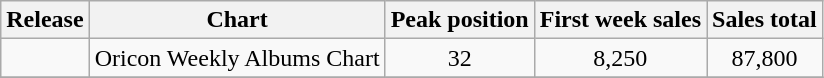<table class="wikitable">
<tr>
<th>Release</th>
<th>Chart</th>
<th>Peak position</th>
<th>First week sales</th>
<th>Sales total</th>
</tr>
<tr>
<td></td>
<td>Oricon Weekly Albums Chart</td>
<td align="center">32</td>
<td align="center">8,250</td>
<td align="center">87,800</td>
</tr>
<tr>
</tr>
</table>
